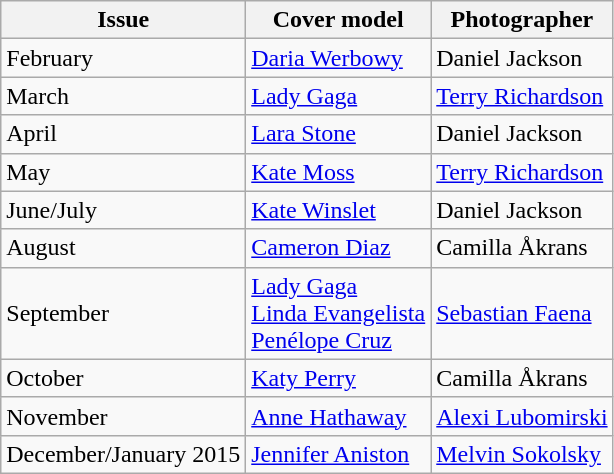<table class="sortable wikitable">
<tr>
<th>Issue</th>
<th>Cover model</th>
<th>Photographer</th>
</tr>
<tr>
<td>February</td>
<td><a href='#'>Daria Werbowy</a></td>
<td>Daniel Jackson</td>
</tr>
<tr>
<td>March</td>
<td><a href='#'>Lady Gaga</a></td>
<td><a href='#'>Terry Richardson</a></td>
</tr>
<tr>
<td>April</td>
<td><a href='#'>Lara Stone</a></td>
<td>Daniel Jackson</td>
</tr>
<tr>
<td>May</td>
<td><a href='#'>Kate Moss</a></td>
<td><a href='#'>Terry Richardson</a></td>
</tr>
<tr>
<td>June/July</td>
<td><a href='#'>Kate Winslet</a></td>
<td>Daniel Jackson</td>
</tr>
<tr>
<td>August</td>
<td><a href='#'>Cameron Diaz</a></td>
<td>Camilla Åkrans</td>
</tr>
<tr>
<td>September</td>
<td><a href='#'>Lady Gaga</a><br><a href='#'>Linda Evangelista</a><br><a href='#'>Penélope Cruz</a></td>
<td><a href='#'>Sebastian Faena</a></td>
</tr>
<tr>
<td>October</td>
<td><a href='#'>Katy Perry</a></td>
<td>Camilla Åkrans</td>
</tr>
<tr>
<td>November</td>
<td><a href='#'>Anne Hathaway</a></td>
<td><a href='#'>Alexi Lubomirski</a></td>
</tr>
<tr>
<td>December/January 2015</td>
<td><a href='#'>Jennifer Aniston</a></td>
<td><a href='#'>Melvin Sokolsky</a></td>
</tr>
</table>
